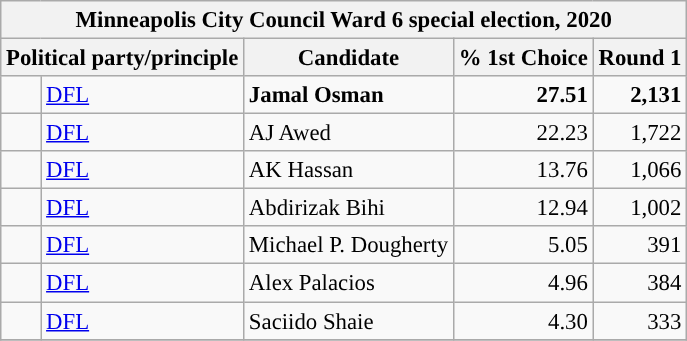<table class="wikitable" style="font-size:95%">
<tr>
<th colspan="5">Minneapolis City Council Ward 6 special election, 2020</th>
</tr>
<tr>
<th colspan="2">Political party/principle</th>
<th>Candidate</th>
<th>% 1st Choice</th>
<th>Round 1</th>
</tr>
<tr>
<td style="background-color:"></td>
<td><a href='#'>DFL</a></td>
<td><strong>Jamal Osman</strong></td>
<td align="right"><strong>27.51</strong></td>
<td align="right"><strong>2,131</strong></td>
</tr>
<tr>
<td style="background-color:"></td>
<td><a href='#'>DFL</a></td>
<td>AJ Awed</td>
<td align="right">22.23</td>
<td align="right">1,722</td>
</tr>
<tr>
<td style="background-color:"></td>
<td><a href='#'>DFL</a></td>
<td>AK Hassan</td>
<td align="right">13.76</td>
<td align="right">1,066</td>
</tr>
<tr>
<td style="background-color:"></td>
<td><a href='#'>DFL</a></td>
<td>Abdirizak Bihi</td>
<td align="right">12.94</td>
<td align="right">1,002</td>
</tr>
<tr>
<td style="background-color:"></td>
<td><a href='#'>DFL</a></td>
<td>Michael P. Dougherty</td>
<td align="right">5.05</td>
<td align="right">391</td>
</tr>
<tr>
<td style="background-color:"></td>
<td><a href='#'>DFL</a></td>
<td>Alex Palacios</td>
<td align="right">4.96</td>
<td align="right">384</td>
</tr>
<tr>
<td style="background-color:"></td>
<td><a href='#'>DFL</a></td>
<td>Saciido Shaie</td>
<td align="right">4.30</td>
<td align="right">333</td>
</tr>
<tr>
</tr>
</table>
